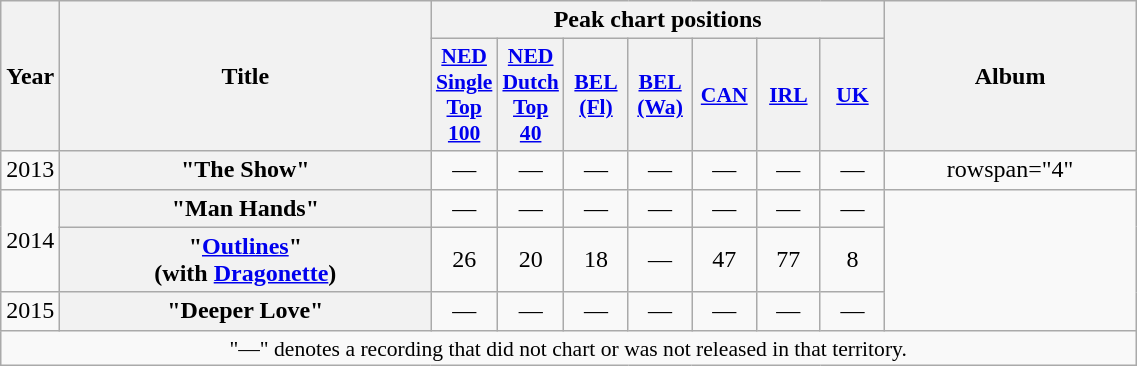<table class="wikitable plainrowheaders" style="text-align:center;">
<tr>
<th scope="col" rowspan="2" style="width:1em;">Year</th>
<th scope="col" rowspan="2" style="width:15em;">Title</th>
<th scope="col" colspan="7">Peak chart positions</th>
<th scope="col" rowspan="2" style="width:10em;">Album</th>
</tr>
<tr>
<th scope="col" style="width:2.5em;font-size:90%;"><a href='#'>NED<br>Single<br>Top 100</a><br></th>
<th scope="col" style="width:2.5em;font-size:90%;"><a href='#'>NED<br>Dutch<br>Top 40</a><br></th>
<th scope="col" style="width:2.5em;font-size:90%;"><a href='#'>BEL (Fl)</a><br></th>
<th scope="col" style="width:2.5em;font-size:90%;"><a href='#'>BEL (Wa)</a><br></th>
<th scope="col" style="width:2.5em;font-size:90%;"><a href='#'>CAN</a><br></th>
<th scope="col" style="width:2.5em;font-size:90%;"><a href='#'>IRL</a><br></th>
<th scope="col" style="width:2.5em;font-size:90%;"><a href='#'>UK</a><br></th>
</tr>
<tr>
<td>2013</td>
<th scope="row">"The Show"</th>
<td>—</td>
<td>—</td>
<td>—</td>
<td>—</td>
<td>—</td>
<td>—</td>
<td>—</td>
<td>rowspan="4" </td>
</tr>
<tr>
<td rowspan="2">2014</td>
<th scope="row">"Man Hands"</th>
<td>—</td>
<td>—</td>
<td>—</td>
<td>—</td>
<td>—</td>
<td>—</td>
<td>—</td>
</tr>
<tr>
<th scope="row">"<a href='#'>Outlines</a>" <br><span>(with <a href='#'>Dragonette</a>)</span></th>
<td>26</td>
<td>20</td>
<td>18</td>
<td>—</td>
<td>47</td>
<td>77</td>
<td>8</td>
</tr>
<tr>
<td>2015</td>
<th scope="row">"Deeper Love"</th>
<td>—</td>
<td>—</td>
<td>—</td>
<td>—</td>
<td>—</td>
<td>—</td>
<td>—</td>
</tr>
<tr>
<td colspan="20" style="font-size:90%">"—" denotes a recording that did not chart or was not released in that territory.</td>
</tr>
</table>
